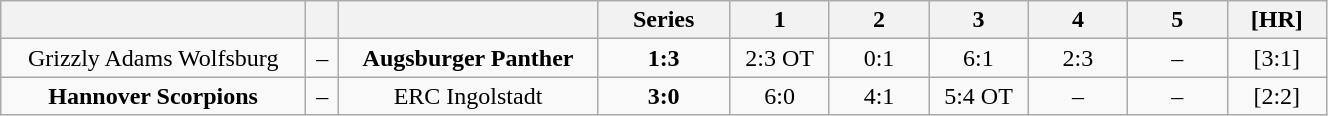<table class="wikitable" width="70%">
<tr class="hintergrundfarbe5">
<th style="width:22,5%;"></th>
<th style="width:2.5%;"></th>
<th style="width:22,5%;"></th>
<th style="width:10%;">Series</th>
<th style="width:7.5%;">1</th>
<th style="width:7.5%;">2</th>
<th style="width:7.5%;">3</th>
<th style="width:7.5%;">4</th>
<th style="width:7.5%;">5</th>
<th style="width:7.5%;">[HR]</th>
</tr>
<tr align="center">
<td>Grizzly Adams Wolfsburg</td>
<td>–</td>
<td><strong>Augsburger Panther</strong></td>
<td><strong>1:3</strong></td>
<td>2:3 OT</td>
<td>0:1</td>
<td>6:1</td>
<td>2:3</td>
<td>–</td>
<td>[3:1]</td>
</tr>
<tr align="center">
<td><strong>Hannover Scorpions</strong></td>
<td>–</td>
<td>ERC Ingolstadt</td>
<td><strong>3:0</strong></td>
<td>6:0</td>
<td>4:1</td>
<td>5:4 OT</td>
<td>–</td>
<td>–</td>
<td>[2:2]</td>
</tr>
</table>
